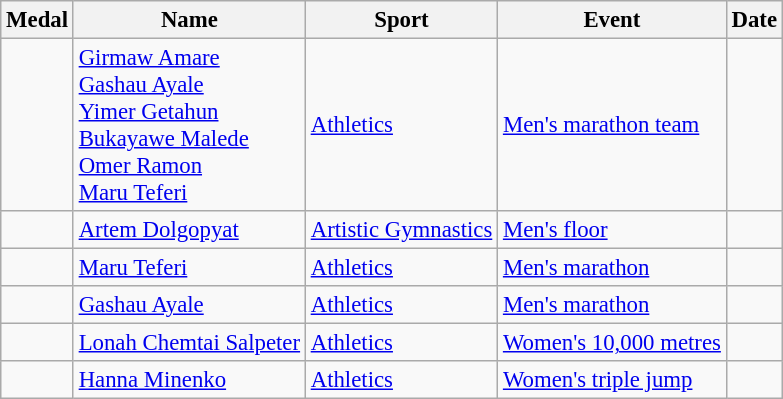<table class="wikitable sortable" style="font-size: 95%;">
<tr>
<th>Medal</th>
<th>Name</th>
<th>Sport</th>
<th>Event</th>
<th>Date</th>
</tr>
<tr>
<td></td>
<td><a href='#'>Girmaw Amare</a><br><a href='#'>Gashau Ayale</a><br><a href='#'>Yimer Getahun</a><br><a href='#'>Bukayawe Malede</a><br><a href='#'>Omer Ramon</a><br><a href='#'>Maru Teferi</a></td>
<td><a href='#'>Athletics</a></td>
<td><a href='#'>Men's marathon team</a></td>
<td></td>
</tr>
<tr>
<td></td>
<td><a href='#'>Artem Dolgopyat</a></td>
<td><a href='#'>Artistic Gymnastics</a></td>
<td><a href='#'>Men's floor</a></td>
<td></td>
</tr>
<tr>
<td></td>
<td><a href='#'>Maru Teferi</a></td>
<td><a href='#'>Athletics</a></td>
<td><a href='#'>Men's marathon</a></td>
<td></td>
</tr>
<tr>
<td></td>
<td><a href='#'>Gashau Ayale</a></td>
<td><a href='#'>Athletics</a></td>
<td><a href='#'>Men's marathon</a></td>
<td></td>
</tr>
<tr>
<td></td>
<td><a href='#'>Lonah Chemtai Salpeter</a></td>
<td><a href='#'>Athletics</a></td>
<td><a href='#'>Women's 10,000 metres</a></td>
<td></td>
</tr>
<tr>
<td></td>
<td><a href='#'>Hanna Minenko</a></td>
<td><a href='#'>Athletics</a></td>
<td><a href='#'>Women's triple jump</a></td>
<td></td>
</tr>
</table>
